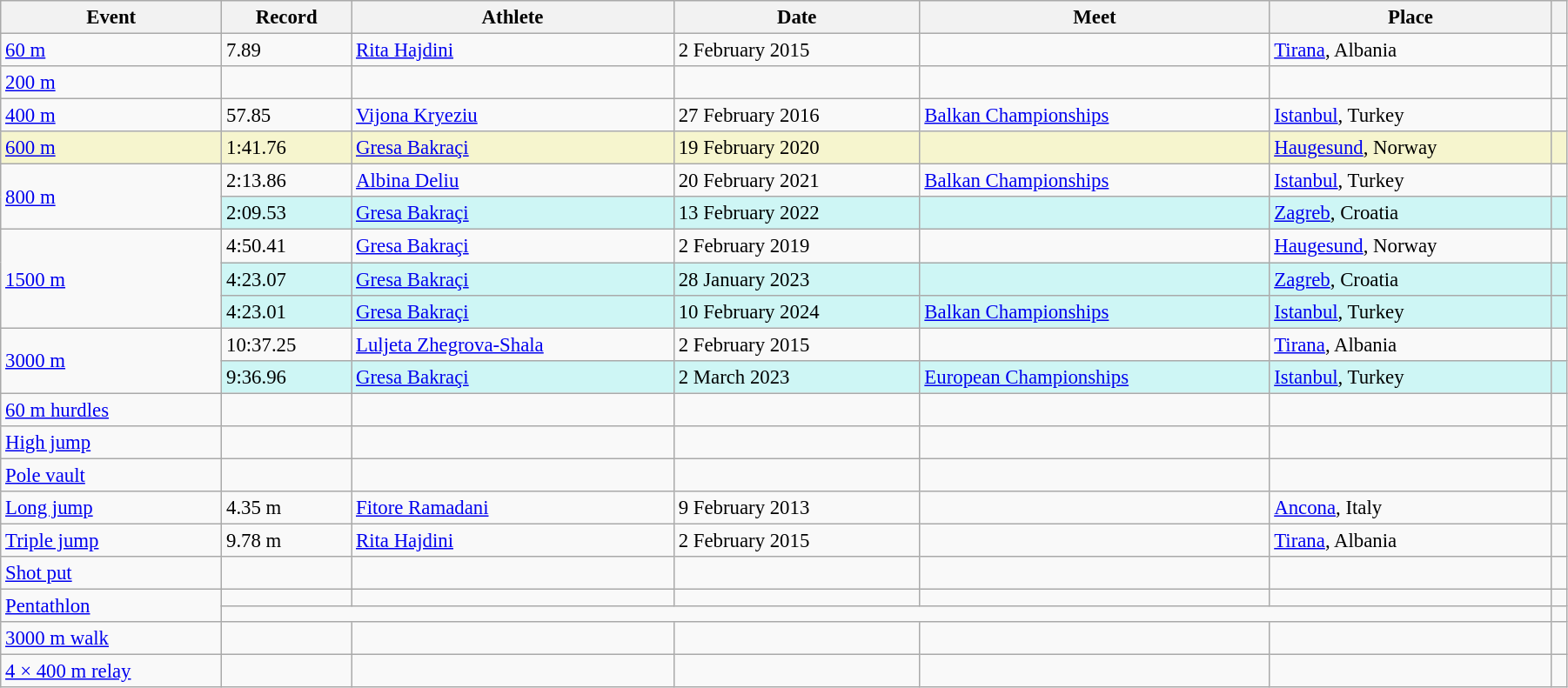<table class="wikitable" style="font-size:95%; width: 95%;">
<tr>
<th>Event</th>
<th>Record</th>
<th>Athlete</th>
<th>Date</th>
<th>Meet</th>
<th>Place</th>
<th></th>
</tr>
<tr>
<td><a href='#'>60 m</a></td>
<td>7.89</td>
<td><a href='#'>Rita Hajdini</a></td>
<td>2 February 2015</td>
<td></td>
<td><a href='#'>Tirana</a>, Albania</td>
<td></td>
</tr>
<tr>
<td><a href='#'>200 m</a></td>
<td></td>
<td></td>
<td></td>
<td></td>
<td></td>
<td></td>
</tr>
<tr>
<td><a href='#'>400 m</a></td>
<td>57.85</td>
<td><a href='#'>Vijona Kryeziu</a></td>
<td>27 February 2016</td>
<td><a href='#'>Balkan Championships</a></td>
<td><a href='#'>Istanbul</a>, Turkey</td>
<td></td>
</tr>
<tr style="background:#f6F5CE;">
<td><a href='#'>600 m</a></td>
<td>1:41.76</td>
<td><a href='#'>Gresa Bakraçi</a></td>
<td>19 February 2020</td>
<td></td>
<td><a href='#'>Haugesund</a>, Norway</td>
<td></td>
</tr>
<tr>
<td rowspan=2><a href='#'>800 m</a></td>
<td>2:13.86</td>
<td><a href='#'>Albina Deliu</a></td>
<td>20 February 2021</td>
<td><a href='#'>Balkan Championships</a></td>
<td><a href='#'>Istanbul</a>, Turkey</td>
<td></td>
</tr>
<tr bgcolor=#CEF6F5>
<td>2:09.53</td>
<td><a href='#'>Gresa Bakraçi</a></td>
<td>13 February 2022</td>
<td></td>
<td><a href='#'>Zagreb</a>, Croatia</td>
<td></td>
</tr>
<tr>
<td rowspan=3><a href='#'>1500 m</a></td>
<td>4:50.41</td>
<td><a href='#'>Gresa Bakraçi</a></td>
<td>2 February 2019</td>
<td></td>
<td><a href='#'>Haugesund</a>, Norway</td>
<td></td>
</tr>
<tr bgcolor=#CEF6F5>
<td>4:23.07</td>
<td><a href='#'>Gresa Bakraçi</a></td>
<td>28 January 2023</td>
<td></td>
<td><a href='#'>Zagreb</a>, Croatia</td>
<td></td>
</tr>
<tr bgcolor="#CEF6F5">
<td>4:23.01</td>
<td><a href='#'>Gresa Bakraçi</a></td>
<td>10 February 2024</td>
<td><a href='#'>Balkan Championships</a></td>
<td><a href='#'>Istanbul</a>, Turkey</td>
<td></td>
</tr>
<tr>
<td rowspan=2><a href='#'>3000 m</a></td>
<td>10:37.25</td>
<td><a href='#'>Luljeta Zhegrova-Shala</a></td>
<td>2 February 2015</td>
<td></td>
<td><a href='#'>Tirana</a>, Albania</td>
<td></td>
</tr>
<tr bgcolor=#CEF6F5>
<td>9:36.96</td>
<td><a href='#'>Gresa Bakraçi</a></td>
<td>2 March 2023</td>
<td><a href='#'>European Championships</a></td>
<td><a href='#'>Istanbul</a>, Turkey</td>
<td></td>
</tr>
<tr>
<td><a href='#'>60 m hurdles</a></td>
<td></td>
<td></td>
<td></td>
<td></td>
<td></td>
<td></td>
</tr>
<tr>
<td><a href='#'>High jump</a></td>
<td></td>
<td></td>
<td></td>
<td></td>
<td></td>
<td></td>
</tr>
<tr>
<td><a href='#'>Pole vault</a></td>
<td></td>
<td></td>
<td></td>
<td></td>
<td></td>
<td></td>
</tr>
<tr>
<td><a href='#'>Long jump</a></td>
<td>4.35 m</td>
<td><a href='#'>Fitore Ramadani</a></td>
<td>9 February 2013</td>
<td></td>
<td><a href='#'>Ancona</a>, Italy</td>
<td></td>
</tr>
<tr>
<td><a href='#'>Triple jump</a></td>
<td>9.78 m</td>
<td><a href='#'>Rita Hajdini</a></td>
<td>2 February 2015</td>
<td></td>
<td><a href='#'>Tirana</a>, Albania</td>
<td></td>
</tr>
<tr>
<td><a href='#'>Shot put</a></td>
<td></td>
<td></td>
<td></td>
<td></td>
<td></td>
<td></td>
</tr>
<tr>
<td rowspan=2><a href='#'>Pentathlon</a></td>
<td></td>
<td></td>
<td></td>
<td></td>
<td></td>
<td></td>
</tr>
<tr>
<td colspan=5></td>
<td></td>
</tr>
<tr>
<td><a href='#'>3000 m walk</a></td>
<td></td>
<td></td>
<td></td>
<td></td>
<td></td>
<td></td>
</tr>
<tr>
<td><a href='#'>4 × 400 m relay</a></td>
<td></td>
<td></td>
<td></td>
<td></td>
<td></td>
<td></td>
</tr>
</table>
